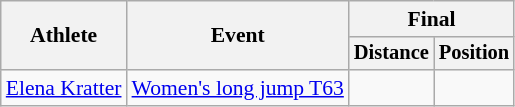<table class=wikitable style="font-size:90%">
<tr>
<th rowspan="2">Athlete</th>
<th rowspan="2">Event</th>
<th colspan="2">Final</th>
</tr>
<tr style="font-size:95%">
<th>Distance</th>
<th>Position</th>
</tr>
<tr align=center>
<td align=left><a href='#'>Elena Kratter</a></td>
<td align=left><a href='#'>Women's long jump T63</a></td>
<td></td>
<td></td>
</tr>
</table>
